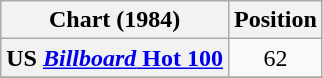<table class="wikitable plainrowheaders" style="text-align:center">
<tr>
<th scope="col">Chart (1984)</th>
<th scope="col">Position</th>
</tr>
<tr>
<th scope="row">US <a href='#'><em>Billboard</em> Hot 100</a></th>
<td>62</td>
</tr>
<tr>
</tr>
</table>
